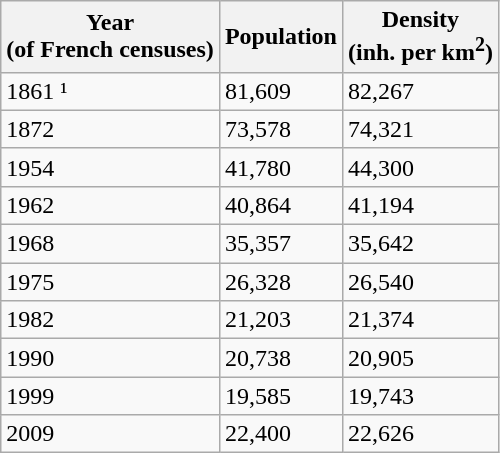<table class="wikitable">
<tr>
<th>Year<br>(of French censuses)</th>
<th>Population</th>
<th>Density<br>(inh. per km<sup>2</sup>)</th>
</tr>
<tr>
<td>1861 ¹</td>
<td>81,609</td>
<td>82,267</td>
</tr>
<tr>
<td>1872</td>
<td>73,578</td>
<td>74,321</td>
</tr>
<tr>
<td>1954</td>
<td>41,780</td>
<td>44,300</td>
</tr>
<tr>
<td>1962</td>
<td>40,864</td>
<td>41,194</td>
</tr>
<tr>
<td>1968</td>
<td>35,357</td>
<td>35,642</td>
</tr>
<tr>
<td>1975</td>
<td>26,328</td>
<td>26,540</td>
</tr>
<tr>
<td>1982</td>
<td>21,203</td>
<td>21,374</td>
</tr>
<tr>
<td>1990</td>
<td>20,738</td>
<td>20,905</td>
</tr>
<tr>
<td>1999</td>
<td>19,585</td>
<td>19,743</td>
</tr>
<tr>
<td>2009</td>
<td>22,400</td>
<td>22,626</td>
</tr>
</table>
